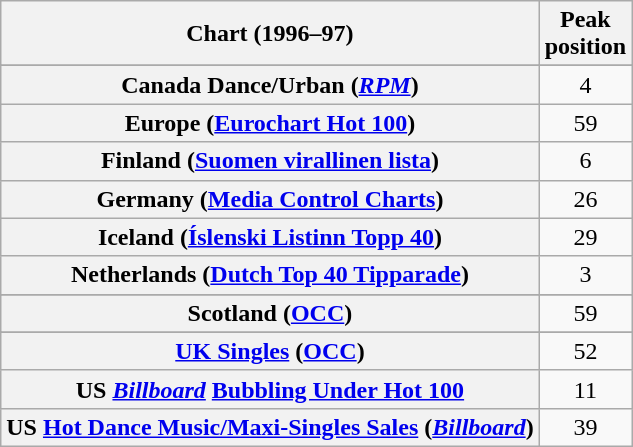<table class="wikitable sortable plainrowheaders" style="text-align:center">
<tr>
<th align="left">Chart (1996–97)</th>
<th align="center">Peak<br>position</th>
</tr>
<tr>
</tr>
<tr>
</tr>
<tr>
</tr>
<tr>
<th scope="row">Canada Dance/Urban (<a href='#'><em>RPM</em></a>)</th>
<td>4</td>
</tr>
<tr>
<th scope="row">Europe (<a href='#'>Eurochart Hot 100</a>)</th>
<td>59</td>
</tr>
<tr>
<th scope="row">Finland (<a href='#'>Suomen virallinen lista</a>)</th>
<td>6</td>
</tr>
<tr>
<th scope="row">Germany (<a href='#'>Media Control Charts</a>)</th>
<td>26</td>
</tr>
<tr>
<th scope="row">Iceland (<a href='#'>Íslenski Listinn Topp 40</a>)</th>
<td>29</td>
</tr>
<tr>
<th scope="row">Netherlands (<a href='#'>Dutch Top 40 Tipparade</a>)</th>
<td>3</td>
</tr>
<tr>
</tr>
<tr>
<th scope="row">Scotland (<a href='#'>OCC</a>)</th>
<td>59</td>
</tr>
<tr>
</tr>
<tr>
</tr>
<tr>
<th scope="row"><a href='#'>UK Singles</a> (<a href='#'>OCC</a>)</th>
<td>52</td>
</tr>
<tr>
<th scope="row">US <em><a href='#'>Billboard</a></em> <a href='#'>Bubbling Under Hot 100</a></th>
<td>11</td>
</tr>
<tr>
<th scope="row">US <a href='#'>Hot Dance Music/Maxi-Singles Sales</a> (<em><a href='#'>Billboard</a></em>)</th>
<td>39</td>
</tr>
</table>
